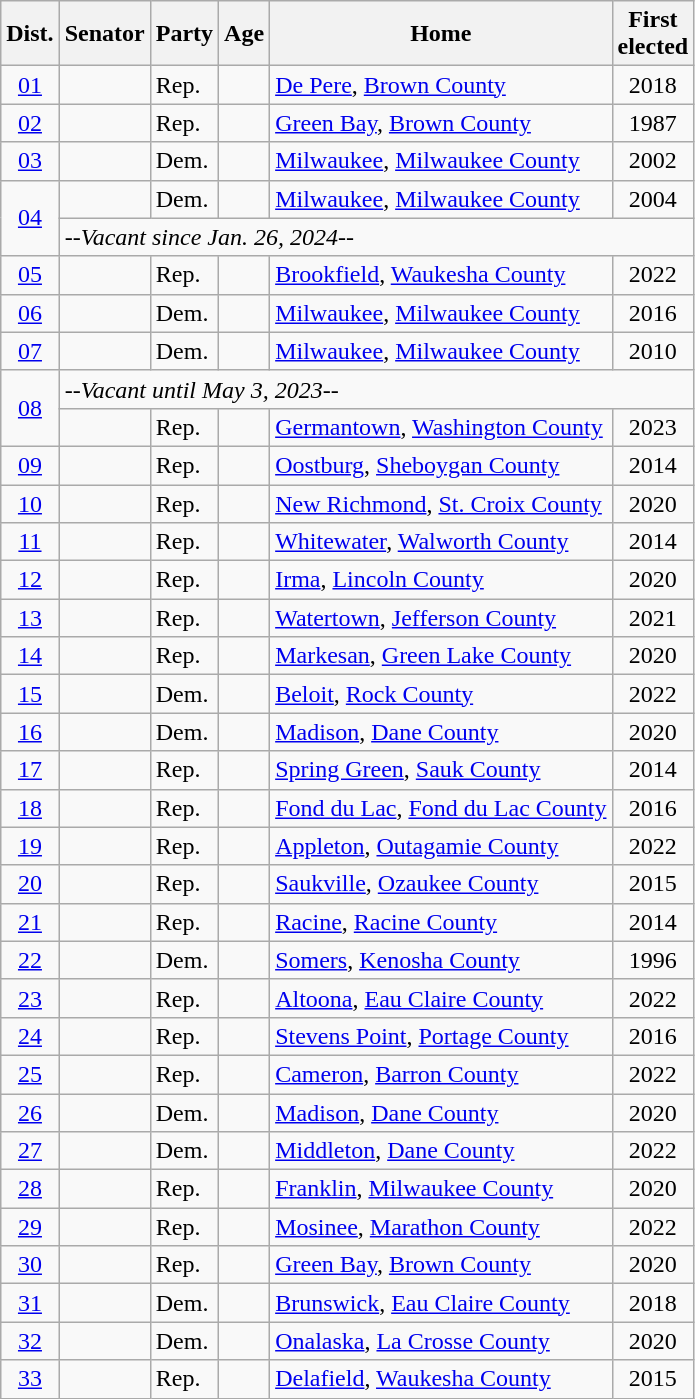<table class="wikitable sortable">
<tr>
<th>Dist.</th>
<th>Senator</th>
<th>Party</th>
<th>Age</th>
<th>Home</th>
<th>First<br>elected</th>
</tr>
<tr>
<td align="center"><a href='#'>01</a></td>
<td></td>
<td>Rep.</td>
<td align="center"></td>
<td><a href='#'>De Pere</a>, <a href='#'>Brown County</a></td>
<td align="center">2018</td>
</tr>
<tr>
<td align="center"><a href='#'>02</a></td>
<td></td>
<td>Rep.</td>
<td align="center"></td>
<td><a href='#'>Green Bay</a>, <a href='#'>Brown County</a></td>
<td align="center">1987</td>
</tr>
<tr>
<td align="center"><a href='#'>03</a></td>
<td></td>
<td>Dem.</td>
<td align="center"></td>
<td><a href='#'>Milwaukee</a>, <a href='#'>Milwaukee County</a></td>
<td align="center">2002</td>
</tr>
<tr>
<td rowspan="2" align="center"><a href='#'>04</a></td>
<td> </td>
<td>Dem.</td>
<td align="center"></td>
<td><a href='#'>Milwaukee</a>, <a href='#'>Milwaukee County</a></td>
<td align="center">2004</td>
</tr>
<tr>
<td colspan="5"><em>--Vacant since Jan. 26, 2024--</em></td>
</tr>
<tr>
<td align="center"><a href='#'>05</a></td>
<td></td>
<td>Rep.</td>
<td align="center"></td>
<td><a href='#'>Brookfield</a>, <a href='#'>Waukesha County</a></td>
<td align="center">2022</td>
</tr>
<tr>
<td align="center"><a href='#'>06</a></td>
<td></td>
<td>Dem.</td>
<td align="center"></td>
<td><a href='#'>Milwaukee</a>, <a href='#'>Milwaukee County</a></td>
<td align="center">2016</td>
</tr>
<tr>
<td align="center"><a href='#'>07</a></td>
<td></td>
<td>Dem.</td>
<td align="center"></td>
<td><a href='#'>Milwaukee</a>, <a href='#'>Milwaukee County</a></td>
<td align="center">2010</td>
</tr>
<tr>
<td rowspan="2" align="center"><a href='#'>08</a></td>
<td colspan="5"><em>--Vacant until May 3, 2023--</em></td>
</tr>
<tr>
<td> </td>
<td>Rep.</td>
<td align="center"></td>
<td><a href='#'>Germantown</a>, <a href='#'>Washington County</a></td>
<td align="center">2023</td>
</tr>
<tr>
<td align="center"><a href='#'>09</a></td>
<td></td>
<td>Rep.</td>
<td align="center"></td>
<td><a href='#'>Oostburg</a>, <a href='#'>Sheboygan County</a></td>
<td align="center">2014</td>
</tr>
<tr>
<td align="center"><a href='#'>10</a></td>
<td></td>
<td>Rep.</td>
<td align="center"></td>
<td><a href='#'>New Richmond</a>, <a href='#'>St. Croix County</a></td>
<td align="center">2020</td>
</tr>
<tr>
<td align="center"><a href='#'>11</a></td>
<td></td>
<td>Rep.</td>
<td align="center"></td>
<td><a href='#'>Whitewater</a>, <a href='#'>Walworth County</a></td>
<td align="center">2014</td>
</tr>
<tr>
<td align="center"><a href='#'>12</a></td>
<td></td>
<td>Rep.</td>
<td align="center"></td>
<td><a href='#'>Irma</a>, <a href='#'>Lincoln County</a></td>
<td align="center">2020</td>
</tr>
<tr>
<td align="center"><a href='#'>13</a></td>
<td></td>
<td>Rep.</td>
<td align="center"></td>
<td><a href='#'>Watertown</a>, <a href='#'>Jefferson County</a></td>
<td align="center">2021</td>
</tr>
<tr>
<td align="center"><a href='#'>14</a></td>
<td></td>
<td>Rep.</td>
<td align="center"></td>
<td><a href='#'>Markesan</a>, <a href='#'>Green Lake County</a></td>
<td align="center">2020</td>
</tr>
<tr>
<td align="center"><a href='#'>15</a></td>
<td></td>
<td>Dem.</td>
<td align="center"></td>
<td><a href='#'>Beloit</a>, <a href='#'>Rock County</a></td>
<td align="center">2022</td>
</tr>
<tr>
<td align="center"><a href='#'>16</a></td>
<td></td>
<td>Dem.</td>
<td align="center"></td>
<td><a href='#'>Madison</a>, <a href='#'>Dane County</a></td>
<td align="center">2020</td>
</tr>
<tr>
<td align="center"><a href='#'>17</a></td>
<td></td>
<td>Rep.</td>
<td align="center"></td>
<td><a href='#'>Spring Green</a>, <a href='#'>Sauk County</a></td>
<td align="center">2014</td>
</tr>
<tr>
<td align="center"><a href='#'>18</a></td>
<td></td>
<td>Rep.</td>
<td align="center"></td>
<td><a href='#'>Fond du Lac</a>, <a href='#'>Fond du Lac County</a></td>
<td align="center">2016</td>
</tr>
<tr>
<td align="center"><a href='#'>19</a></td>
<td></td>
<td>Rep.</td>
<td align="center"></td>
<td><a href='#'>Appleton</a>, <a href='#'>Outagamie County</a></td>
<td align="center">2022</td>
</tr>
<tr>
<td align="center"><a href='#'>20</a></td>
<td></td>
<td>Rep.</td>
<td align="center"></td>
<td><a href='#'>Saukville</a>, <a href='#'>Ozaukee County</a></td>
<td align="center">2015</td>
</tr>
<tr>
<td align="center"><a href='#'>21</a></td>
<td></td>
<td>Rep.</td>
<td align="center"></td>
<td><a href='#'>Racine</a>, <a href='#'>Racine County</a></td>
<td align="center">2014</td>
</tr>
<tr>
<td align="center"><a href='#'>22</a></td>
<td></td>
<td>Dem.</td>
<td align="center"></td>
<td><a href='#'>Somers</a>, <a href='#'>Kenosha County</a></td>
<td align="center">1996</td>
</tr>
<tr>
<td align="center"><a href='#'>23</a></td>
<td></td>
<td>Rep.</td>
<td align="center"></td>
<td><a href='#'>Altoona</a>, <a href='#'>Eau Claire County</a></td>
<td align="center">2022</td>
</tr>
<tr>
<td align="center"><a href='#'>24</a></td>
<td></td>
<td>Rep.</td>
<td align="center"></td>
<td><a href='#'>Stevens Point</a>, <a href='#'>Portage County</a></td>
<td align="center">2016</td>
</tr>
<tr>
<td align="center"><a href='#'>25</a></td>
<td></td>
<td>Rep.</td>
<td align="center"></td>
<td><a href='#'>Cameron</a>, <a href='#'>Barron County</a></td>
<td align="center">2022</td>
</tr>
<tr>
<td align="center"><a href='#'>26</a></td>
<td></td>
<td>Dem.</td>
<td align="center"></td>
<td><a href='#'>Madison</a>, <a href='#'>Dane County</a></td>
<td align="center">2020</td>
</tr>
<tr>
<td align="center"><a href='#'>27</a></td>
<td></td>
<td>Dem.</td>
<td align="center"></td>
<td><a href='#'>Middleton</a>, <a href='#'>Dane County</a></td>
<td align="center">2022</td>
</tr>
<tr>
<td align="center"><a href='#'>28</a></td>
<td></td>
<td>Rep.</td>
<td align="center"></td>
<td><a href='#'>Franklin</a>, <a href='#'>Milwaukee County</a></td>
<td align="center">2020</td>
</tr>
<tr>
<td align="center"><a href='#'>29</a></td>
<td></td>
<td>Rep.</td>
<td align="center"></td>
<td><a href='#'>Mosinee</a>, <a href='#'>Marathon County</a></td>
<td align="center">2022</td>
</tr>
<tr>
<td align="center"><a href='#'>30</a></td>
<td></td>
<td>Rep.</td>
<td align="center"></td>
<td><a href='#'>Green Bay</a>, <a href='#'>Brown County</a></td>
<td align="center">2020</td>
</tr>
<tr>
<td align="center"><a href='#'>31</a></td>
<td></td>
<td>Dem.</td>
<td align="center"></td>
<td><a href='#'>Brunswick</a>, <a href='#'>Eau Claire County</a></td>
<td align="center">2018</td>
</tr>
<tr>
<td align="center"><a href='#'>32</a></td>
<td></td>
<td>Dem.</td>
<td align="center"></td>
<td><a href='#'>Onalaska</a>, <a href='#'>La Crosse County</a></td>
<td align="center">2020</td>
</tr>
<tr>
<td align="center"><a href='#'>33</a></td>
<td></td>
<td>Rep.</td>
<td align="center"></td>
<td><a href='#'>Delafield</a>, <a href='#'>Waukesha County</a></td>
<td align="center">2015</td>
</tr>
</table>
